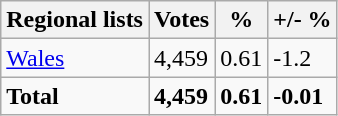<table class="wikitable sortable">
<tr>
<th>Regional lists</th>
<th>Votes</th>
<th>%</th>
<th>+/- %</th>
</tr>
<tr>
<td><a href='#'>Wales</a></td>
<td>4,459</td>
<td>0.61</td>
<td>-1.2</td>
</tr>
<tr>
<td><strong>Total</strong></td>
<td><strong>4,459</strong></td>
<td><strong>0.61</strong></td>
<td><strong>-0.01</strong></td>
</tr>
</table>
